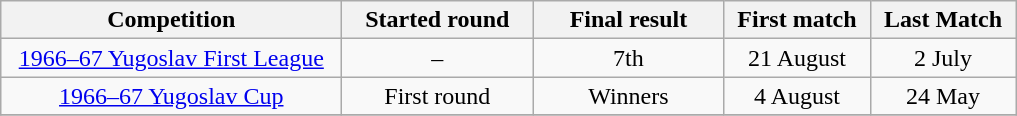<table class="wikitable" style="text-align: center;">
<tr>
<th width="220">Competition</th>
<th width="120">Started round</th>
<th width="120">Final result</th>
<th width="90">First match</th>
<th width="90">Last Match</th>
</tr>
<tr>
<td><a href='#'>1966–67 Yugoslav First League</a></td>
<td>–</td>
<td>7th</td>
<td>21 August</td>
<td>2 July</td>
</tr>
<tr>
<td><a href='#'>1966–67 Yugoslav Cup</a></td>
<td>First round</td>
<td>Winners</td>
<td>4 August</td>
<td>24 May</td>
</tr>
<tr>
</tr>
</table>
